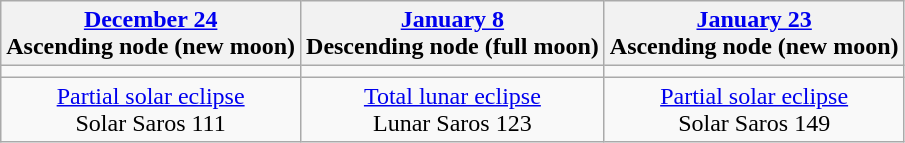<table class="wikitable">
<tr>
<th><a href='#'>December 24</a><br>Ascending node (new moon)</th>
<th><a href='#'>January 8</a><br>Descending node (full moon)</th>
<th><a href='#'>January 23</a><br>Ascending node (new moon)</th>
</tr>
<tr>
<td></td>
<td></td>
<td></td>
</tr>
<tr align=center>
<td><a href='#'>Partial solar eclipse</a><br>Solar Saros 111</td>
<td><a href='#'>Total lunar eclipse</a><br>Lunar Saros 123</td>
<td><a href='#'>Partial solar eclipse</a><br>Solar Saros 149</td>
</tr>
</table>
